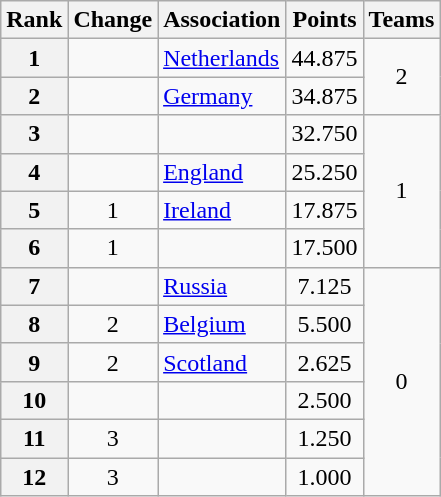<table class = "wikitable" style = "text-align:center">
<tr>
<th>Rank</th>
<th>Change</th>
<th>Association</th>
<th>Points</th>
<th>Teams</th>
</tr>
<tr>
<th>1</th>
<td></td>
<td align=left> <a href='#'>Netherlands</a></td>
<td>44.875</td>
<td rowspan=2>2</td>
</tr>
<tr>
<th>2</th>
<td></td>
<td align=left> <a href='#'>Germany</a></td>
<td>34.875</td>
</tr>
<tr>
<th>3</th>
<td></td>
<td align=left></td>
<td>32.750</td>
<td rowspan=4>1</td>
</tr>
<tr>
<th>4</th>
<td></td>
<td align=left> <a href='#'>England</a></td>
<td>25.250</td>
</tr>
<tr>
<th>5</th>
<td> 1</td>
<td align=left> <a href='#'>Ireland</a></td>
<td>17.875</td>
</tr>
<tr>
<th>6</th>
<td> 1</td>
<td align=left></td>
<td>17.500</td>
</tr>
<tr>
<th>7</th>
<td></td>
<td align=left> <a href='#'>Russia</a></td>
<td>7.125</td>
<td rowspan=6>0</td>
</tr>
<tr>
<th>8</th>
<td> 2</td>
<td align=left> <a href='#'>Belgium</a></td>
<td>5.500</td>
</tr>
<tr>
<th>9</th>
<td> 2</td>
<td align=left> <a href='#'>Scotland</a></td>
<td>2.625</td>
</tr>
<tr>
<th>10</th>
<td></td>
<td align=left></td>
<td>2.500</td>
</tr>
<tr>
<th>11</th>
<td> 3</td>
<td align=left></td>
<td>1.250</td>
</tr>
<tr>
<th>12</th>
<td> 3</td>
<td align=left></td>
<td>1.000</td>
</tr>
</table>
